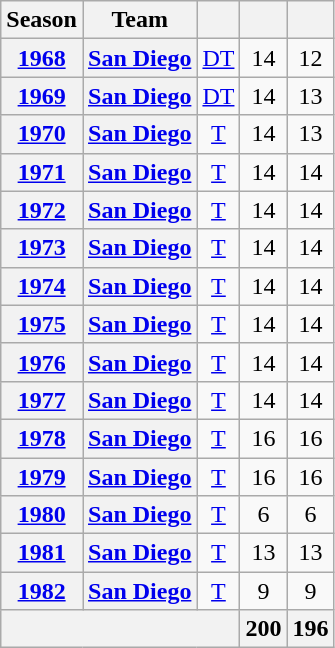<table class="wikitable " style="text-align:center;">
<tr>
<th>Season</th>
<th>Team</th>
<th></th>
<th></th>
<th></th>
</tr>
<tr>
<th><a href='#'>1968</a></th>
<th><a href='#'>San Diego</a></th>
<td><a href='#'>DT</a></td>
<td>14</td>
<td>12</td>
</tr>
<tr>
<th><a href='#'>1969</a></th>
<th><a href='#'>San Diego</a></th>
<td><a href='#'>DT</a></td>
<td>14</td>
<td>13</td>
</tr>
<tr>
<th><a href='#'>1970</a></th>
<th><a href='#'>San Diego</a></th>
<td><a href='#'>T</a></td>
<td>14</td>
<td>13</td>
</tr>
<tr>
<th><a href='#'>1971</a></th>
<th><a href='#'>San Diego</a></th>
<td><a href='#'>T</a></td>
<td>14</td>
<td>14</td>
</tr>
<tr>
<th><a href='#'>1972</a></th>
<th><a href='#'>San Diego</a></th>
<td><a href='#'>T</a></td>
<td>14</td>
<td>14</td>
</tr>
<tr>
<th><a href='#'>1973</a></th>
<th><a href='#'>San Diego</a></th>
<td><a href='#'>T</a></td>
<td>14</td>
<td>14</td>
</tr>
<tr>
<th><a href='#'>1974</a></th>
<th><a href='#'>San Diego</a></th>
<td><a href='#'>T</a></td>
<td>14</td>
<td>14</td>
</tr>
<tr>
<th><a href='#'>1975</a></th>
<th><a href='#'>San Diego</a></th>
<td><a href='#'>T</a></td>
<td>14</td>
<td>14</td>
</tr>
<tr>
<th><a href='#'>1976</a></th>
<th><a href='#'>San Diego</a></th>
<td><a href='#'>T</a></td>
<td>14</td>
<td>14</td>
</tr>
<tr>
<th><a href='#'>1977</a></th>
<th><a href='#'>San Diego</a></th>
<td><a href='#'>T</a></td>
<td>14</td>
<td>14</td>
</tr>
<tr>
<th><a href='#'>1978</a></th>
<th><a href='#'>San Diego</a></th>
<td><a href='#'>T</a></td>
<td>16</td>
<td>16</td>
</tr>
<tr>
<th><a href='#'>1979</a></th>
<th><a href='#'>San Diego</a></th>
<td><a href='#'>T</a></td>
<td>16</td>
<td>16</td>
</tr>
<tr>
<th><a href='#'>1980</a></th>
<th><a href='#'>San Diego</a></th>
<td><a href='#'>T</a></td>
<td>6</td>
<td>6</td>
</tr>
<tr>
<th><a href='#'>1981</a></th>
<th><a href='#'>San Diego</a></th>
<td><a href='#'>T</a></td>
<td>13</td>
<td>13</td>
</tr>
<tr>
<th><a href='#'>1982</a></th>
<th><a href='#'>San Diego</a></th>
<td><a href='#'>T</a></td>
<td>9</td>
<td>9</td>
</tr>
<tr>
<th colspan="3"></th>
<th>200</th>
<th>196</th>
</tr>
</table>
